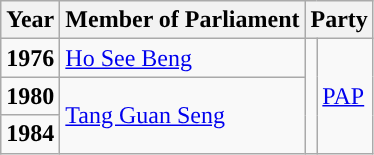<table class="wikitable">
<tr>
<th>Year</th>
<th>Member of Parliament</th>
<th colspan="2">Party</th>
</tr>
<tr>
<td><strong>1976</strong></td>
<td><a href='#'>Ho See Beng</a></td>
<td rowspan="3"></td>
<td rowspan="3"><a href='#'>PAP</a></td>
</tr>
<tr>
<td><strong>1980</strong></td>
<td rowspan="2"><a href='#'>Tang Guan Seng</a></td>
</tr>
<tr>
<td><strong>1984</strong></td>
</tr>
</table>
